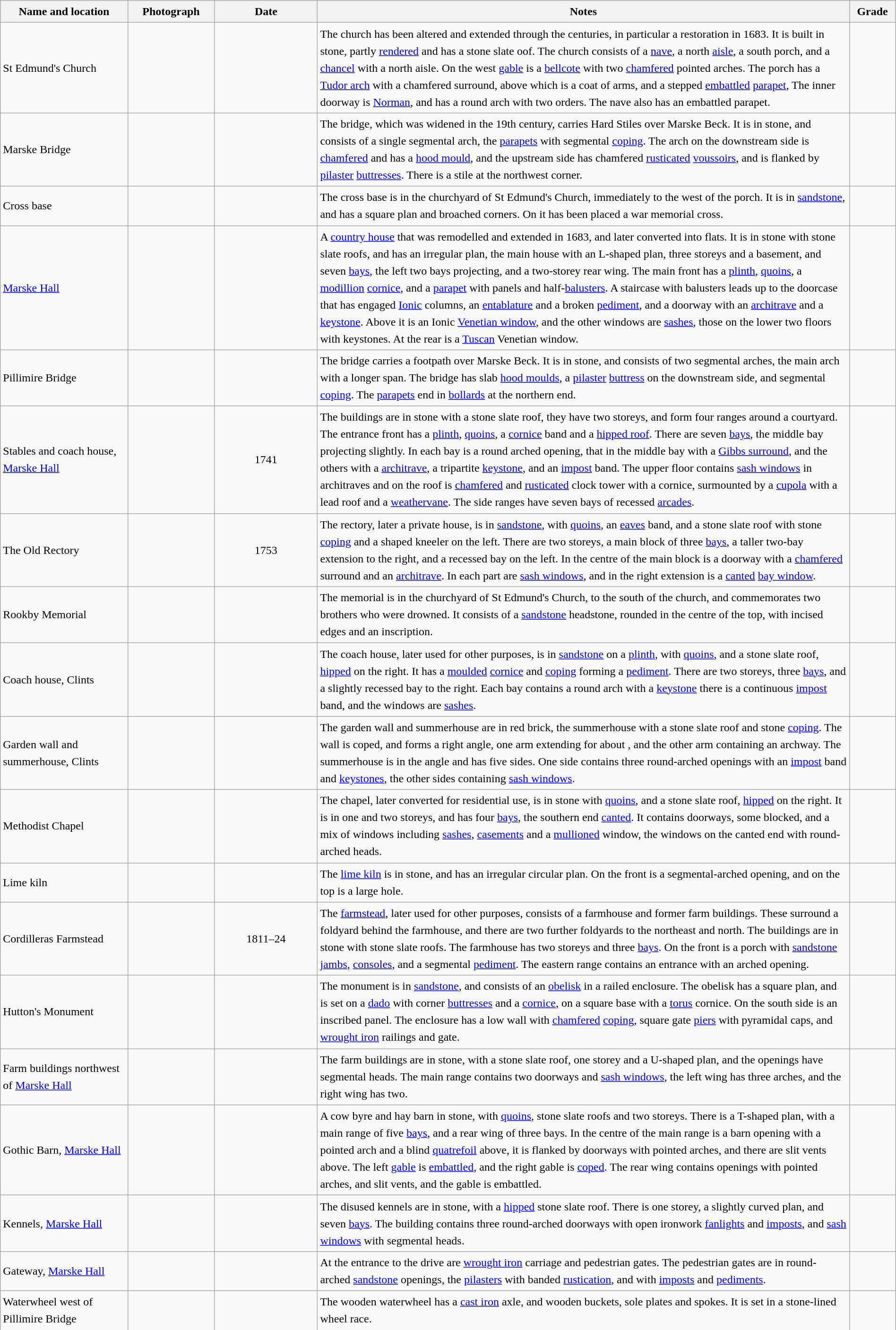<table class="wikitable sortable plainrowheaders" style="width:100%; border:0px; text-align:left; line-height:150%">
<tr>
<th scope="col"  style="width:150px">Name and location</th>
<th scope="col"  style="width:100px" class="unsortable">Photograph</th>
<th scope="col"  style="width:120px">Date</th>
<th scope="col"  style="width:650px" class="unsortable">Notes</th>
<th scope="col"  style="width:50px">Grade</th>
</tr>
<tr>
<td>St Edmund's Church<br><small></small></td>
<td></td>
<td align="center"></td>
<td>The church has been altered and extended through the centuries, in particular a restoration in 1683. It is built in stone, partly <a href='#'>rendered</a> and has a stone slate oof. The church consists of a <a href='#'>nave</a>, a north <a href='#'>aisle</a>, a south porch, and a <a href='#'>chancel</a> with a north aisle. On the west <a href='#'>gable</a> is a <a href='#'>bellcote</a> with two <a href='#'>chamfered</a> pointed arches. The porch has a <a href='#'>Tudor arch</a> with a chamfered surround, above which is a coat of arms, and a stepped <a href='#'>embattled</a> <a href='#'>parapet</a>, The inner doorway is <a href='#'>Norman</a>, and has a round arch with two orders. The nave also has an embattled parapet.</td>
<td align="center" ></td>
</tr>
<tr>
<td>Marske Bridge<br><small></small></td>
<td></td>
<td align="center"></td>
<td>The bridge, which was widened in the 19th century, carries Hard Stiles over Marske Beck. It is in stone, and consists of a single segmental arch, the <a href='#'>parapets</a> with segmental <a href='#'>coping</a>. The arch on the downstream side is <a href='#'>chamfered</a> and has a <a href='#'>hood mould</a>, and the upstream side has chamfered <a href='#'>rusticated</a> <a href='#'>voussoirs</a>, and is flanked by <a href='#'>pilaster</a> <a href='#'>buttresses</a>. There is a stile at the northwest corner.</td>
<td align="center" ></td>
</tr>
<tr>
<td>Cross base<br><small></small></td>
<td></td>
<td align="center"></td>
<td>The cross base is in the churchyard of St Edmund's Church, immediately to the west of the porch. It is in <a href='#'>sandstone</a>, and has a square plan and broached corners. On it has been placed a war memorial cross.</td>
<td align="center" ></td>
</tr>
<tr>
<td><a href='#'>Marske Hall</a><br><small></small></td>
<td></td>
<td align="center"></td>
<td>A <a href='#'>country house</a> that was remodelled and extended in 1683, and later converted into flats. It is in stone with stone slate roofs, and has an irregular plan, the main house with an L-shaped plan, three storeys and a basement, and seven <a href='#'>bays</a>, the left two bays projecting, and a two-storey rear wing. The main front has a <a href='#'>plinth</a>, <a href='#'>quoins</a>, a <a href='#'>modillion</a> <a href='#'>cornice</a>, and a <a href='#'>parapet</a> with panels and half-<a href='#'>balusters</a>. A staircase with balusters leads up to the doorcase that has engaged <a href='#'>Ionic</a> columns, an <a href='#'>entablature</a> and a broken <a href='#'>pediment</a>, and a doorway with an <a href='#'>architrave</a> and a <a href='#'>keystone</a>. Above it is an Ionic <a href='#'>Venetian window</a>, and the other windows are <a href='#'>sashes</a>, those on the lower two floors with keystones. At the rear is a <a href='#'>Tuscan</a> Venetian window.</td>
<td align="center" ></td>
</tr>
<tr>
<td>Pillimire Bridge<br><small></small></td>
<td></td>
<td align="center"></td>
<td>The bridge carries a footpath over Marske Beck. It is in stone, and consists of two segmental arches, the main arch with a longer span. The bridge has slab <a href='#'>hood moulds</a>, a <a href='#'>pilaster</a> <a href='#'>buttress</a> on the downstream side, and segmental <a href='#'>coping</a>. The <a href='#'>parapets</a> end in <a href='#'>bollards</a> at the northern end.</td>
<td align="center" ></td>
</tr>
<tr>
<td>Stables and coach house, <a href='#'>Marske Hall</a><br><small></small></td>
<td></td>
<td align="center">1741</td>
<td>The buildings are in stone with a stone slate roof, they have two storeys, and form four ranges around a courtyard. The entrance front has a <a href='#'>plinth</a>, <a href='#'>quoins</a>, a <a href='#'>cornice</a> band and a <a href='#'>hipped roof</a>. There are seven <a href='#'>bays</a>, the middle bay projecting slightly. In each bay is a round arched opening, that in the middle bay with a <a href='#'>Gibbs surround</a>, and the others with a <a href='#'>architrave</a>, a tripartite <a href='#'>keystone</a>, and an <a href='#'>impost</a> band. The upper floor contains <a href='#'>sash windows</a> in architraves and on the roof is <a href='#'>chamfered</a> and <a href='#'>rusticated</a> clock tower with a cornice, surmounted by a <a href='#'>cupola</a> with a lead roof and a <a href='#'>weathervane</a>. The side ranges have seven bays of recessed <a href='#'>arcades</a>.</td>
<td align="center" ></td>
</tr>
<tr>
<td>The Old Rectory<br><small></small></td>
<td></td>
<td align="center">1753</td>
<td>The rectory, later a private house, is in <a href='#'>sandstone</a>, with <a href='#'>quoins</a>, an <a href='#'>eaves</a> band, and a stone slate roof with stone <a href='#'>coping</a> and a shaped kneeler on the left. There are two storeys, a main block of three <a href='#'>bays</a>, a taller two-bay extension to the right, and a recessed bay on the left. In the centre of the main block is a doorway with a <a href='#'>chamfered</a> surround and an <a href='#'>architrave</a>. In each part are <a href='#'>sash windows</a>, and in the right extension is a <a href='#'>canted</a> <a href='#'>bay window</a>.</td>
<td align="center" ></td>
</tr>
<tr>
<td>Rookby Memorial<br><small></small></td>
<td></td>
<td align="center"></td>
<td>The memorial is in the churchyard of St Edmund's Church, to the south of the church, and commemorates two brothers who were drowned. It consists of a <a href='#'>sandstone</a> headstone, rounded in the centre of the top, with incised edges and an inscription.</td>
<td align="center" ></td>
</tr>
<tr>
<td>Coach house, Clints<br><small></small></td>
<td></td>
<td align="center"></td>
<td>The coach house, later used for other purposes, is in <a href='#'>sandstone</a> on a <a href='#'>plinth</a>, with <a href='#'>quoins</a>, and a stone slate roof, <a href='#'>hipped</a> on the right. It has a <a href='#'>moulded</a> <a href='#'>cornice</a> and <a href='#'>coping</a> forming a <a href='#'>pediment</a>. There are two storeys, three <a href='#'>bays</a>, and a slightly recessed bay to the right. Each bay contains a round arch with a <a href='#'>keystone</a> there is a continuous <a href='#'>impost</a> band, and the windows are <a href='#'>sashes</a>.</td>
<td align="center" ></td>
</tr>
<tr>
<td>Garden wall and summerhouse, Clints<br><small></small></td>
<td></td>
<td align="center"></td>
<td>The garden wall and summerhouse are in red brick, the summerhouse with a stone slate roof and stone <a href='#'>coping</a>. The wall is coped, and forms a right angle, one arm extending for about , and the other arm containing an archway. The summerhouse is in the angle and has five sides. One side contains three round-arched openings with an <a href='#'>impost</a> band and <a href='#'>keystones</a>, the other sides containing <a href='#'>sash windows</a>.</td>
<td align="center" ></td>
</tr>
<tr>
<td>Methodist Chapel<br><small></small></td>
<td></td>
<td align="center"></td>
<td>The chapel, later converted for residential use, is in stone with <a href='#'>quoins</a>, and a stone slate roof, <a href='#'>hipped</a> on the right. It is in one and two storeys, and has four <a href='#'>bays</a>, the southern end <a href='#'>canted</a>. It contains doorways, some blocked, and a mix of windows including <a href='#'>sashes</a>, <a href='#'>casements</a> and a <a href='#'>mullioned</a> window, the windows on the canted end with round-arched heads.</td>
<td align="center" ></td>
</tr>
<tr>
<td>Lime kiln<br><small></small></td>
<td></td>
<td align="center"></td>
<td>The <a href='#'>lime kiln</a> is in stone, and has an irregular circular plan. On the front is a segmental-arched opening, and on the top is a large hole.</td>
<td align="center" ></td>
</tr>
<tr>
<td>Cordilleras Farmstead<br><small></small></td>
<td></td>
<td align="center">1811–24</td>
<td>The <a href='#'>farmstead</a>, later used for other purposes, consists of a farmhouse and former farm buildings. These surround a foldyard behind the farmhouse, and there are two further foldyards to the northeast and north. The buildings are in stone with stone slate roofs. The farmhouse has two storeys and three <a href='#'>bays</a>. On the front is a porch with <a href='#'>sandstone</a> <a href='#'>jambs</a>, <a href='#'>consoles</a>, and a segmental <a href='#'>pediment</a>. The eastern range contains an entrance with an arched opening.</td>
<td align="center" ></td>
</tr>
<tr>
<td>Hutton's Monument<br><small></small></td>
<td></td>
<td align="center"></td>
<td>The monument is in <a href='#'>sandstone</a>, and consists of an <a href='#'>obelisk</a> in a railed enclosure. The obelisk has a square plan, and is set on a <a href='#'>dado</a> with corner <a href='#'>buttresses</a> and a <a href='#'>cornice</a>, on a square base with a <a href='#'>torus</a> cornice. On the south side is an inscribed panel. The enclosure has a low wall with <a href='#'>chamfered</a> <a href='#'>coping</a>, square gate <a href='#'>piers</a> with pyramidal caps, and <a href='#'>wrought iron</a> railings and gate.</td>
<td align="center" ></td>
</tr>
<tr>
<td>Farm buildings northwest of <a href='#'>Marske Hall</a><br><small></small></td>
<td></td>
<td align="center"></td>
<td>The farm buildings are in stone, with a stone slate roof, one storey and a U-shaped plan, and the openings have segmental heads. The main range contains two doorways and <a href='#'>sash windows</a>, the left wing has three arches, and the right wing has two.</td>
<td align="center" ></td>
</tr>
<tr>
<td>Gothic Barn, <a href='#'>Marske Hall</a><br><small></small></td>
<td></td>
<td align="center"></td>
<td>A cow byre and hay barn in stone, with <a href='#'>quoins</a>, stone slate roofs and two storeys. There is a T-shaped plan, with a main range of five <a href='#'>bays</a>, and a rear wing of three bays. In the centre of the main range is a barn opening with a pointed arch and a blind <a href='#'>quatrefoil</a> above, it is flanked by doorways with pointed arches, and there are slit vents above. The left <a href='#'>gable</a> is <a href='#'>embattled</a>, and the right gable is <a href='#'>coped</a>. The rear wing contains openings with pointed arches, and slit vents, and the gable is embattled.</td>
<td align="center" ></td>
</tr>
<tr>
<td>Kennels, <a href='#'>Marske Hall</a><br><small></small></td>
<td></td>
<td align="center"></td>
<td>The disused kennels are in stone, with a <a href='#'>hipped</a> stone slate roof. There is one storey, a slightly curved plan, and seven <a href='#'>bays</a>. The building contains three round-arched doorways with open ironwork <a href='#'>fanlights</a> and <a href='#'>imposts</a>, and <a href='#'>sash windows</a> with segmental heads.</td>
<td align="center" ></td>
</tr>
<tr>
<td>Gateway, <a href='#'>Marske Hall</a><br><small></small></td>
<td></td>
<td align="center"></td>
<td>At the entrance to the drive are <a href='#'>wrought iron</a> carriage and pedestrian gates. The pedestrian gates are in round-arched <a href='#'>sandstone</a> openings, the <a href='#'>pilasters</a> with banded <a href='#'>rustication</a>, and with <a href='#'>imposts</a> and <a href='#'>pediments</a>.</td>
<td align="center" ></td>
</tr>
<tr>
<td>Waterwheel west of Pillimire Bridge<br><small></small></td>
<td></td>
<td align="center"></td>
<td>The wooden waterwheel has a <a href='#'>cast iron</a> axle, and wooden buckets, sole plates and spokes. It is set in a stone-lined wheel race.</td>
<td align="center" ></td>
</tr>
<tr>
</tr>
</table>
